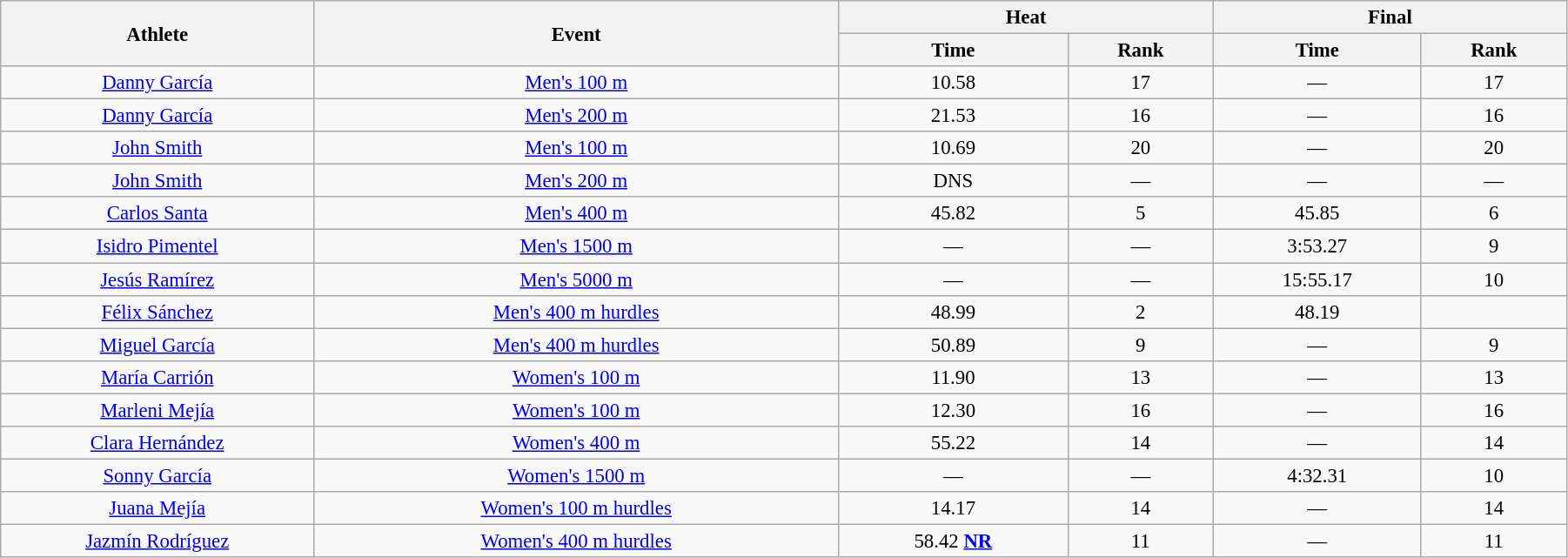<table class="wikitable" style="font-size:95%; text-align:center;" width="95%">
<tr>
<th rowspan="2">Athlete</th>
<th rowspan="2">Event</th>
<th colspan="2">Heat</th>
<th colspan="2">Final</th>
</tr>
<tr>
<th>Time</th>
<th>Rank</th>
<th>Time</th>
<th>Rank</th>
</tr>
<tr>
<td width=20%><a href='#'>Danny García</a></td>
<td><a href='#'>Men's 100 m</a></td>
<td>10.58</td>
<td>17</td>
<td>—</td>
<td>17</td>
</tr>
<tr>
<td width=20%><a href='#'>Danny García</a></td>
<td><a href='#'>Men's 200 m</a></td>
<td>21.53</td>
<td>16</td>
<td>—</td>
<td>16</td>
</tr>
<tr>
<td width=20%><a href='#'>John Smith</a></td>
<td><a href='#'>Men's 100 m</a></td>
<td>10.69</td>
<td>20</td>
<td>—</td>
<td>20</td>
</tr>
<tr>
<td width=20%><a href='#'>John Smith</a></td>
<td><a href='#'>Men's 200 m</a></td>
<td>DNS</td>
<td>—</td>
<td>—</td>
<td>—</td>
</tr>
<tr>
<td width=20%><a href='#'>Carlos Santa</a></td>
<td><a href='#'>Men's 400 m</a></td>
<td>45.82</td>
<td>5</td>
<td>45.85</td>
<td>6</td>
</tr>
<tr>
<td width=20%><a href='#'>Isidro Pimentel</a></td>
<td><a href='#'>Men's 1500 m</a></td>
<td>—</td>
<td>—</td>
<td>3:53.27</td>
<td>9</td>
</tr>
<tr>
<td width=20%><a href='#'>Jesús Ramírez</a></td>
<td><a href='#'>Men's 5000 m</a></td>
<td>—</td>
<td>—</td>
<td>15:55.17</td>
<td>10</td>
</tr>
<tr>
<td width=20%><a href='#'>Félix Sánchez</a></td>
<td><a href='#'>Men's 400 m hurdles</a></td>
<td>48.99</td>
<td>2</td>
<td>48.19</td>
<td></td>
</tr>
<tr>
<td width=20%><a href='#'>Miguel García</a></td>
<td><a href='#'>Men's 400 m hurdles</a></td>
<td>50.89</td>
<td>9</td>
<td>—</td>
<td>9</td>
</tr>
<tr>
<td width=20%><a href='#'>María Carrión</a></td>
<td><a href='#'>Women's 100 m</a></td>
<td>11.90</td>
<td>13</td>
<td>—</td>
<td>13</td>
</tr>
<tr>
<td width=20%><a href='#'>Marleni Mejía</a></td>
<td><a href='#'>Women's 100 m</a></td>
<td>12.30</td>
<td>16</td>
<td>—</td>
<td>16</td>
</tr>
<tr>
<td width=20%><a href='#'>Clara Hernández</a></td>
<td><a href='#'>Women's 400 m</a></td>
<td>55.22</td>
<td>14</td>
<td>—</td>
<td>14</td>
</tr>
<tr>
<td width=20%><a href='#'>Sonny García</a></td>
<td><a href='#'>Women's 1500 m</a></td>
<td>—</td>
<td>—</td>
<td>4:32.31</td>
<td>10</td>
</tr>
<tr>
<td width=20%><a href='#'>Juana Mejía</a></td>
<td><a href='#'>Women's 100 m hurdles</a></td>
<td>14.17</td>
<td>14</td>
<td>—</td>
<td>14</td>
</tr>
<tr>
<td width=20%><a href='#'>Jazmín Rodríguez</a></td>
<td><a href='#'>Women's 400 m hurdles</a></td>
<td>58.42 <strong><a href='#'>NR</a></strong></td>
<td>11</td>
<td>—</td>
<td>11</td>
</tr>
</table>
